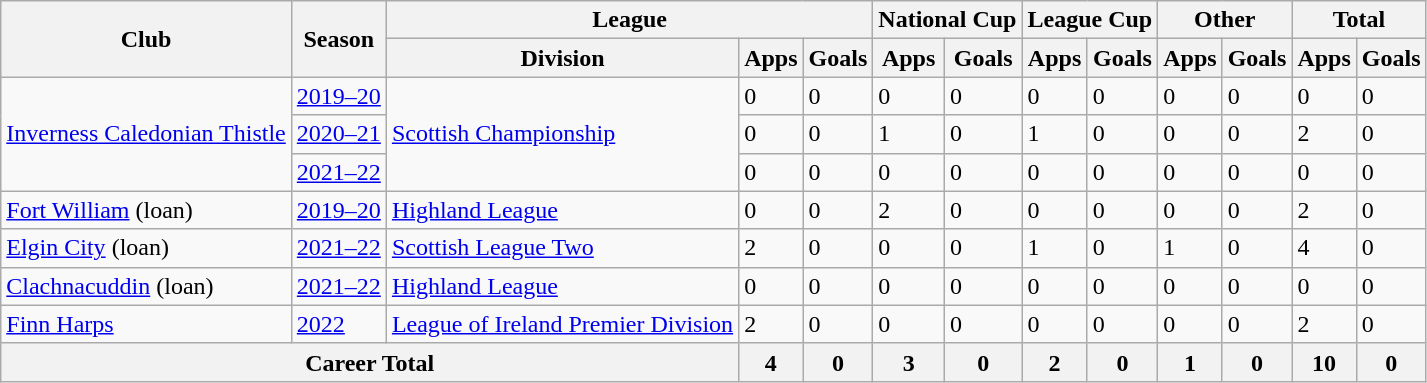<table class="wikitable">
<tr>
<th rowspan="2">Club</th>
<th rowspan="2">Season</th>
<th colspan="3">League</th>
<th colspan="2">National Cup</th>
<th colspan="2">League Cup</th>
<th colspan="2">Other</th>
<th colspan="2">Total</th>
</tr>
<tr>
<th>Division</th>
<th>Apps</th>
<th>Goals</th>
<th>Apps</th>
<th>Goals</th>
<th>Apps</th>
<th>Goals</th>
<th>Apps</th>
<th>Goals</th>
<th>Apps</th>
<th>Goals</th>
</tr>
<tr>
<td rowspan="3"><a href='#'>Inverness Caledonian Thistle</a></td>
<td><a href='#'>2019–20</a></td>
<td rowspan="3"><a href='#'>Scottish Championship</a></td>
<td>0</td>
<td>0</td>
<td>0</td>
<td>0</td>
<td>0</td>
<td>0</td>
<td>0</td>
<td>0</td>
<td>0</td>
<td>0</td>
</tr>
<tr>
<td><a href='#'>2020–21</a></td>
<td>0</td>
<td>0</td>
<td>1</td>
<td>0</td>
<td>1</td>
<td>0</td>
<td>0</td>
<td>0</td>
<td>2</td>
<td>0</td>
</tr>
<tr>
<td><a href='#'>2021–22</a></td>
<td>0</td>
<td>0</td>
<td>0</td>
<td>0</td>
<td>0</td>
<td>0</td>
<td>0</td>
<td>0</td>
<td>0</td>
<td>0</td>
</tr>
<tr>
<td><a href='#'>Fort William</a> (loan)</td>
<td><a href='#'>2019–20</a></td>
<td><a href='#'>Highland League</a></td>
<td>0</td>
<td>0</td>
<td>2</td>
<td>0</td>
<td>0</td>
<td>0</td>
<td>0</td>
<td>0</td>
<td>2</td>
<td>0</td>
</tr>
<tr>
<td><a href='#'>Elgin City</a> (loan)</td>
<td><a href='#'>2021–22</a></td>
<td><a href='#'>Scottish League Two</a></td>
<td>2</td>
<td>0</td>
<td>0</td>
<td>0</td>
<td>1</td>
<td>0</td>
<td>1</td>
<td>0</td>
<td>4</td>
<td>0</td>
</tr>
<tr>
<td><a href='#'>Clachnacuddin</a> (loan)</td>
<td><a href='#'>2021–22</a></td>
<td><a href='#'>Highland League</a></td>
<td>0</td>
<td>0</td>
<td>0</td>
<td>0</td>
<td>0</td>
<td>0</td>
<td>0</td>
<td>0</td>
<td>0</td>
<td>0</td>
</tr>
<tr>
<td><a href='#'>Finn Harps</a></td>
<td><a href='#'>2022</a></td>
<td><a href='#'>League of Ireland Premier Division</a></td>
<td>2</td>
<td>0</td>
<td>0</td>
<td>0</td>
<td>0</td>
<td>0</td>
<td>0</td>
<td>0</td>
<td>2</td>
<td>0</td>
</tr>
<tr>
<th colspan="3">Career Total</th>
<th>4</th>
<th>0</th>
<th>3</th>
<th>0</th>
<th>2</th>
<th>0</th>
<th>1</th>
<th>0</th>
<th>10</th>
<th>0</th>
</tr>
</table>
